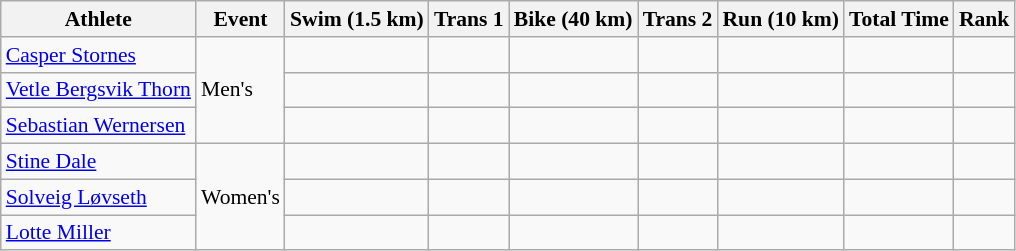<table class="wikitable" style="font-size:90%">
<tr>
<th>Athlete</th>
<th>Event</th>
<th>Swim (1.5 km)</th>
<th>Trans 1</th>
<th>Bike (40 km)</th>
<th>Trans 2</th>
<th>Run (10 km)</th>
<th>Total Time</th>
<th>Rank</th>
</tr>
<tr align=center>
<td align=left><a href='#'>Casper Stornes</a></td>
<td align=left rowspan=3>Men's</td>
<td></td>
<td></td>
<td></td>
<td></td>
<td></td>
<td></td>
<td></td>
</tr>
<tr align=center>
<td align=left><a href='#'>Vetle Bergsvik Thorn</a></td>
<td></td>
<td></td>
<td></td>
<td></td>
<td></td>
<td></td>
<td></td>
</tr>
<tr align=center>
<td align=left><a href='#'>Sebastian Wernersen</a></td>
<td></td>
<td></td>
<td></td>
<td></td>
<td></td>
<td></td>
<td></td>
</tr>
<tr align=center>
<td align=left><a href='#'>Stine Dale</a></td>
<td align=left rowspan=3>Women's</td>
<td></td>
<td></td>
<td></td>
<td></td>
<td></td>
<td></td>
<td></td>
</tr>
<tr align=center>
<td align=left><a href='#'>Solveig Løvseth</a></td>
<td></td>
<td></td>
<td></td>
<td></td>
<td></td>
<td></td>
<td></td>
</tr>
<tr align=center>
<td align=left><a href='#'>Lotte Miller</a></td>
<td></td>
<td></td>
<td></td>
<td></td>
<td></td>
<td></td>
<td></td>
</tr>
</table>
